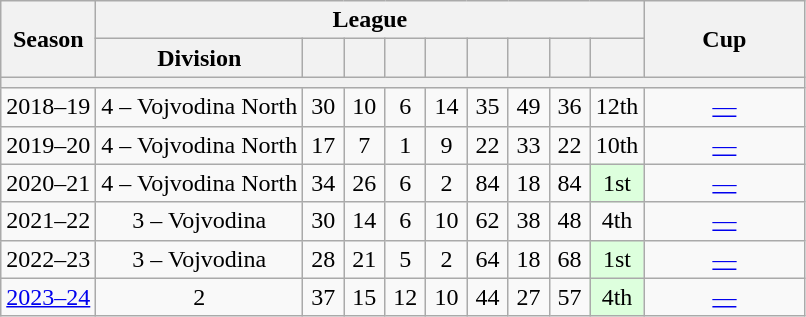<table class="wikitable sortable" style="text-align:center">
<tr>
<th rowspan="2">Season</th>
<th colspan="9">League</th>
<th rowspan="2" width="100">Cup</th>
</tr>
<tr>
<th>Division</th>
<th width="20"></th>
<th width="20"></th>
<th width="20"></th>
<th width="20"></th>
<th width="20"></th>
<th width="20"></th>
<th width="20"></th>
<th width="20"></th>
</tr>
<tr>
<th colspan="11"></th>
</tr>
<tr>
<td>2018–19</td>
<td>4 – Vojvodina North</td>
<td>30</td>
<td>10</td>
<td>6</td>
<td>14</td>
<td>35</td>
<td>49</td>
<td>36</td>
<td>12th</td>
<td><a href='#'>—</a></td>
</tr>
<tr>
<td>2019–20</td>
<td>4 – Vojvodina North</td>
<td>17</td>
<td>7</td>
<td>1</td>
<td>9</td>
<td>22</td>
<td>33</td>
<td>22</td>
<td>10th</td>
<td><a href='#'>—</a></td>
</tr>
<tr>
<td>2020–21</td>
<td>4 – Vojvodina North</td>
<td>34</td>
<td>26</td>
<td>6</td>
<td>2</td>
<td>84</td>
<td>18</td>
<td>84</td>
<td style="background-color:#DFD">1st</td>
<td><a href='#'>—</a></td>
</tr>
<tr>
<td>2021–22</td>
<td>3 – Vojvodina</td>
<td>30</td>
<td>14</td>
<td>6</td>
<td>10</td>
<td>62</td>
<td>38</td>
<td>48</td>
<td>4th</td>
<td><a href='#'>—</a></td>
</tr>
<tr>
<td>2022–23</td>
<td>3 – Vojvodina</td>
<td>28</td>
<td>21</td>
<td>5</td>
<td>2</td>
<td>64</td>
<td>18</td>
<td>68</td>
<td style="background-color:#DFD">1st</td>
<td><a href='#'>—</a></td>
</tr>
<tr>
<td><a href='#'>2023–24</a></td>
<td>2</td>
<td>37</td>
<td>15</td>
<td>12</td>
<td>10</td>
<td>44</td>
<td>27</td>
<td>57</td>
<td style="background-color:#DFD">4th</td>
<td><a href='#'>—</a></td>
</tr>
</table>
